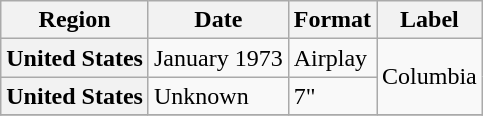<table class="wikitable plainrowheaders">
<tr>
<th scope="col">Region</th>
<th scope="col">Date</th>
<th scope="col">Format</th>
<th scope="col">Label</th>
</tr>
<tr>
<th scope="row">United States</th>
<td>January 1973</td>
<td>Airplay</td>
<td rowspan="2">Columbia</td>
</tr>
<tr>
<th scope="row">United States</th>
<td>Unknown</td>
<td>7"</td>
</tr>
<tr>
</tr>
</table>
